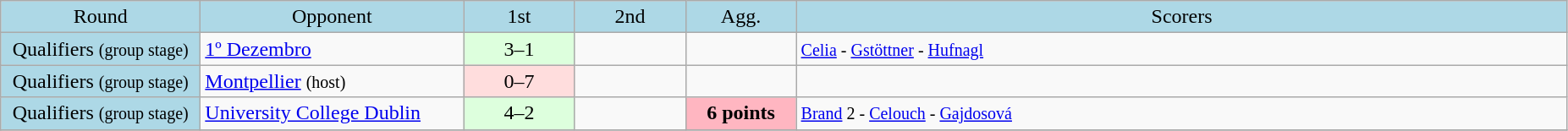<table class="wikitable" style="text-align:center">
<tr bgcolor=lightblue>
<td width=150px>Round</td>
<td width=200px>Opponent</td>
<td width=80px>1st</td>
<td width=80px>2nd</td>
<td width=80px>Agg.</td>
<td width=600px>Scorers</td>
</tr>
<tr>
<td bgcolor=lightblue>Qualifiers <small>(group stage)</small></td>
<td align=left> <a href='#'>1º Dezembro</a></td>
<td bgcolor="#ddffdd">3–1</td>
<td></td>
<td></td>
<td align=left><small><a href='#'>Celia</a> - <a href='#'>Gstöttner</a> - <a href='#'>Hufnagl</a></small></td>
</tr>
<tr>
<td bgcolor=lightblue>Qualifiers <small>(group stage)</small></td>
<td align=left> <a href='#'>Montpellier</a> <small>(host)</small></td>
<td bgcolor="#ffdddd">0–7</td>
<td></td>
<td></td>
<td align=left></td>
</tr>
<tr>
<td bgcolor=lightblue>Qualifiers <small>(group stage)</small></td>
<td align=left> <a href='#'>University College Dublin</a></td>
<td bgcolor="#ddffdd">4–2</td>
<td></td>
<td bgcolor=lightpink><strong>6 points</strong></td>
<td align=left><small><a href='#'>Brand</a> 2 - <a href='#'>Celouch</a> - <a href='#'>Gajdosová</a></small></td>
</tr>
<tr>
</tr>
</table>
